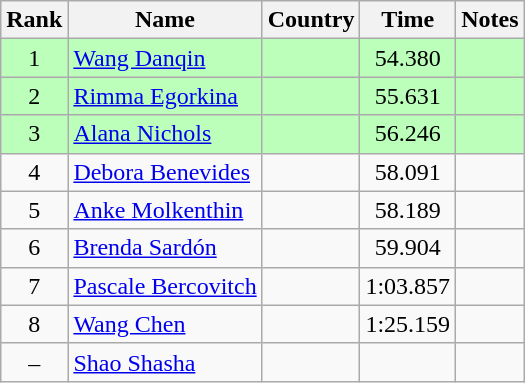<table class="wikitable" style="text-align:center">
<tr>
<th>Rank</th>
<th>Name</th>
<th>Country</th>
<th>Time</th>
<th>Notes</th>
</tr>
<tr bgcolor=bbffbb>
<td>1</td>
<td align="left"><a href='#'>Wang Danqin</a></td>
<td align="left"></td>
<td>54.380</td>
<td></td>
</tr>
<tr bgcolor=bbffbb>
<td>2</td>
<td align="left"><a href='#'>Rimma Egorkina</a></td>
<td align="left"></td>
<td>55.631</td>
<td></td>
</tr>
<tr bgcolor=bbffbb>
<td>3</td>
<td align="left"><a href='#'>Alana Nichols</a></td>
<td align="left"></td>
<td>56.246</td>
<td></td>
</tr>
<tr>
<td>4</td>
<td align="left"><a href='#'>Debora Benevides</a></td>
<td align="left"></td>
<td>58.091</td>
<td></td>
</tr>
<tr>
<td>5</td>
<td align="left"><a href='#'>Anke Molkenthin</a></td>
<td align="left"></td>
<td>58.189</td>
<td></td>
</tr>
<tr>
<td>6</td>
<td align="left"><a href='#'>Brenda Sardón</a></td>
<td align="left"></td>
<td>59.904</td>
<td></td>
</tr>
<tr>
<td>7</td>
<td align="left"><a href='#'>Pascale Bercovitch</a></td>
<td align="left"></td>
<td>1:03.857</td>
<td></td>
</tr>
<tr>
<td>8</td>
<td align="left"><a href='#'>Wang Chen</a></td>
<td align="left"></td>
<td>1:25.159</td>
<td></td>
</tr>
<tr>
<td>–</td>
<td align="left"><a href='#'>Shao Shasha</a></td>
<td align="left"></td>
<td></td>
<td></td>
</tr>
</table>
